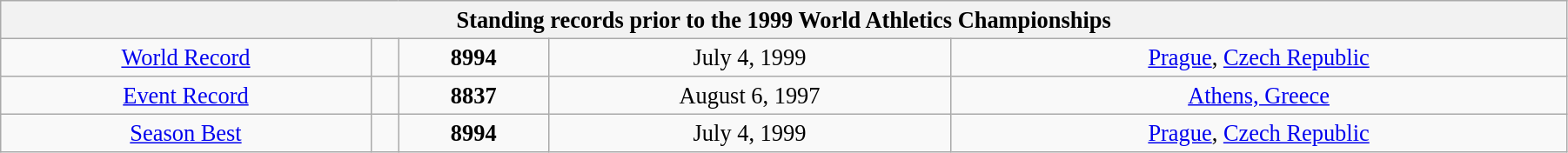<table class="wikitable" style=" text-align:center; font-size:110%;" width="95%">
<tr>
<th colspan="5">Standing records prior to the 1999 World Athletics Championships</th>
</tr>
<tr>
<td><a href='#'>World Record</a></td>
<td></td>
<td><strong>8994</strong></td>
<td>July 4, 1999</td>
<td> <a href='#'>Prague</a>, <a href='#'>Czech Republic</a></td>
</tr>
<tr>
<td><a href='#'>Event Record</a></td>
<td></td>
<td><strong>8837</strong></td>
<td>August 6, 1997</td>
<td> <a href='#'>Athens, Greece</a></td>
</tr>
<tr>
<td><a href='#'>Season Best</a></td>
<td></td>
<td><strong>8994</strong></td>
<td>July 4, 1999</td>
<td> <a href='#'>Prague</a>, <a href='#'>Czech Republic</a></td>
</tr>
</table>
